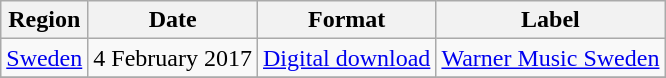<table class=wikitable>
<tr>
<th>Region</th>
<th>Date</th>
<th>Format</th>
<th>Label</th>
</tr>
<tr>
<td><a href='#'>Sweden</a></td>
<td>4 February 2017</td>
<td><a href='#'>Digital download</a></td>
<td><a href='#'>Warner Music Sweden</a></td>
</tr>
<tr>
</tr>
</table>
